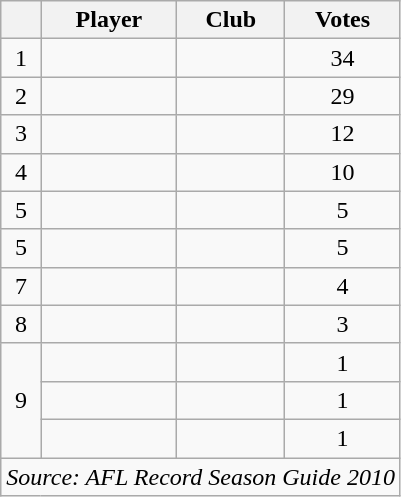<table class="wikitable sortable" style="text-align:center">
<tr>
<th></th>
<th>Player</th>
<th>Club</th>
<th>Votes</th>
</tr>
<tr>
<td>1</td>
<td></td>
<td></td>
<td>34</td>
</tr>
<tr>
<td>2</td>
<td></td>
<td></td>
<td>29</td>
</tr>
<tr>
<td>3</td>
<td></td>
<td></td>
<td>12</td>
</tr>
<tr>
<td>4</td>
<td></td>
<td></td>
<td>10</td>
</tr>
<tr>
<td>5</td>
<td></td>
<td></td>
<td>5</td>
</tr>
<tr>
<td>5</td>
<td></td>
<td></td>
<td>5</td>
</tr>
<tr>
<td>7</td>
<td></td>
<td></td>
<td>4</td>
</tr>
<tr>
<td>8</td>
<td></td>
<td></td>
<td>3</td>
</tr>
<tr>
<td rowspan=3>9</td>
<td></td>
<td></td>
<td>1</td>
</tr>
<tr>
<td></td>
<td></td>
<td>1</td>
</tr>
<tr>
<td></td>
<td></td>
<td>1</td>
</tr>
<tr class="sortbottom">
<td colspan=4><em>Source: AFL Record Season Guide 2010</em></td>
</tr>
</table>
